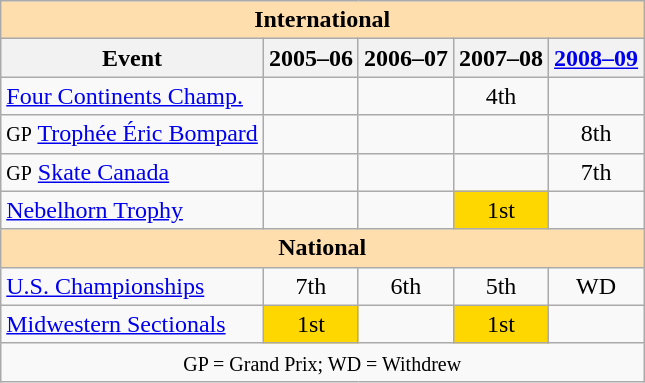<table class="wikitable" style="text-align:center">
<tr>
<th colspan="5" style="background:#ffdead; text-align:center;"><strong>International</strong></th>
</tr>
<tr>
<th>Event</th>
<th>2005–06</th>
<th>2006–07</th>
<th>2007–08</th>
<th><a href='#'>2008–09</a></th>
</tr>
<tr>
<td align=left><a href='#'>Four Continents Champ.</a></td>
<td></td>
<td></td>
<td>4th</td>
<td></td>
</tr>
<tr>
<td align=left><small>GP</small> <a href='#'>Trophée Éric Bompard</a></td>
<td></td>
<td></td>
<td></td>
<td>8th</td>
</tr>
<tr>
<td align=left><small>GP</small> <a href='#'>Skate Canada</a></td>
<td></td>
<td></td>
<td></td>
<td>7th</td>
</tr>
<tr>
<td align=left><a href='#'>Nebelhorn Trophy</a></td>
<td></td>
<td></td>
<td style="background:gold;">1st</td>
<td></td>
</tr>
<tr>
<th colspan="5" style="background:#ffdead; text-align:center;"><strong>National</strong></th>
</tr>
<tr>
<td align=left><a href='#'>U.S. Championships</a></td>
<td>7th</td>
<td>6th</td>
<td>5th</td>
<td>WD</td>
</tr>
<tr>
<td align=left><a href='#'>Midwestern Sectionals</a></td>
<td style="background:gold;">1st</td>
<td></td>
<td style="background:gold;">1st</td>
<td></td>
</tr>
<tr>
<td colspan="5" style="text-align:center;"><small> GP = Grand Prix; WD = Withdrew </small></td>
</tr>
</table>
